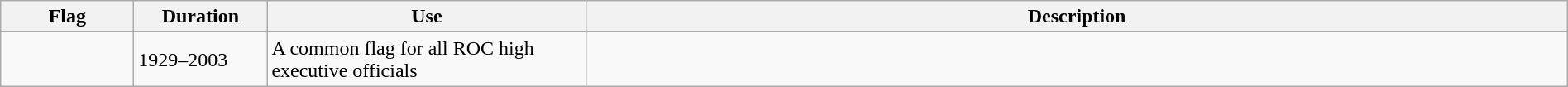<table class="wikitable" width="100%">
<tr>
<th style="width:100px;">Flag</th>
<th style="width:100px;">Duration</th>
<th style="width:250px;">Use</th>
<th style="min-width:250px">Description</th>
</tr>
<tr>
<td></td>
<td>1929–2003</td>
<td>A common flag for all ROC high executive officials</td>
<td></td>
</tr>
</table>
